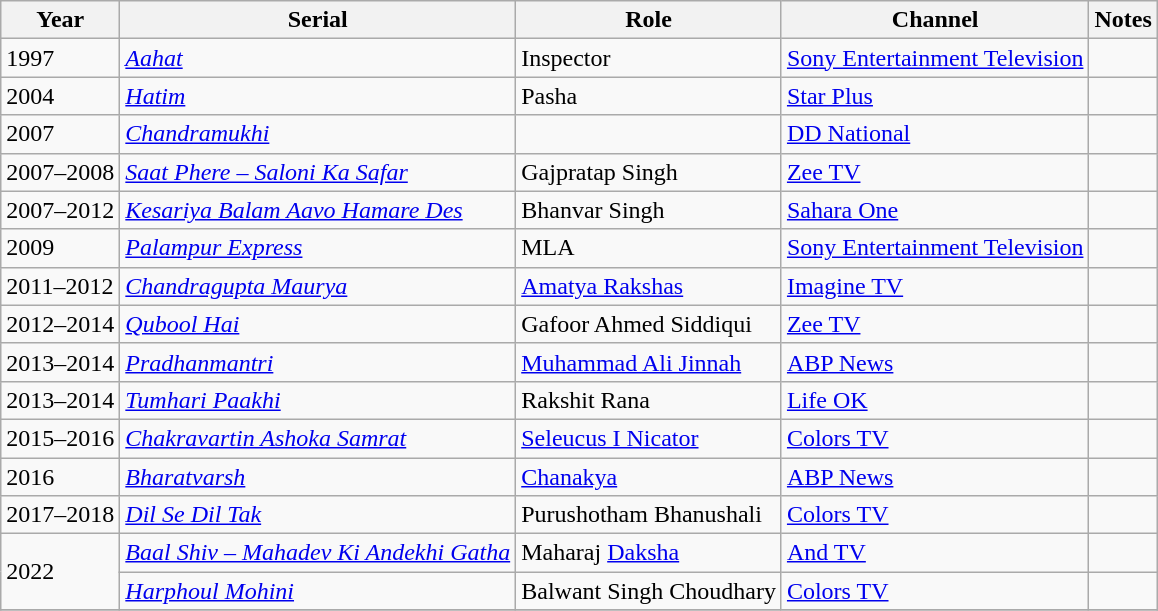<table class="wikitable sortable">
<tr>
<th>Year</th>
<th>Serial</th>
<th>Role</th>
<th>Channel</th>
<th>Notes</th>
</tr>
<tr>
<td>1997</td>
<td><em><a href='#'>Aahat</a></em></td>
<td>Inspector</td>
<td><a href='#'>Sony Entertainment Television</a></td>
<td></td>
</tr>
<tr>
<td>2004</td>
<td><em><a href='#'>Hatim</a></em></td>
<td>Pasha</td>
<td><a href='#'>Star Plus</a></td>
<td></td>
</tr>
<tr>
<td>2007</td>
<td><em><a href='#'>Chandramukhi</a></em></td>
<td></td>
<td><a href='#'>DD National</a></td>
<td></td>
</tr>
<tr>
<td>2007–2008</td>
<td><em><a href='#'>Saat Phere – Saloni Ka Safar</a></em></td>
<td>Gajpratap Singh</td>
<td><a href='#'>Zee TV</a></td>
<td></td>
</tr>
<tr>
<td>2007–2012</td>
<td><em><a href='#'>Kesariya Balam Aavo Hamare Des</a></em></td>
<td>Bhanvar Singh</td>
<td><a href='#'>Sahara One</a></td>
<td></td>
</tr>
<tr>
<td>2009</td>
<td><em><a href='#'>Palampur Express</a></em></td>
<td>MLA</td>
<td><a href='#'>Sony Entertainment Television</a></td>
<td></td>
</tr>
<tr>
<td>2011–2012</td>
<td><em><a href='#'>Chandragupta Maurya</a></em></td>
<td><a href='#'>Amatya Rakshas</a></td>
<td><a href='#'>Imagine TV</a></td>
<td></td>
</tr>
<tr>
<td>2012–2014</td>
<td><em><a href='#'>Qubool Hai</a></em></td>
<td>Gafoor Ahmed Siddiqui </td>
<td><a href='#'>Zee TV</a></td>
<td></td>
</tr>
<tr>
<td>2013–2014</td>
<td><em><a href='#'>Pradhanmantri</a></em></td>
<td><a href='#'>Muhammad Ali Jinnah</a></td>
<td><a href='#'>ABP News</a></td>
<td></td>
</tr>
<tr>
<td>2013–2014</td>
<td><em><a href='#'>Tumhari Paakhi</a></em></td>
<td>Rakshit Rana</td>
<td><a href='#'>Life OK</a></td>
<td></td>
</tr>
<tr>
<td>2015–2016</td>
<td><em><a href='#'>Chakravartin Ashoka Samrat</a></em></td>
<td><a href='#'>Seleucus I Nicator</a></td>
<td><a href='#'>Colors TV</a></td>
<td></td>
</tr>
<tr>
<td>2016</td>
<td><em><a href='#'>Bharatvarsh</a></em></td>
<td><a href='#'>Chanakya</a></td>
<td><a href='#'>ABP News</a></td>
<td></td>
</tr>
<tr>
<td>2017–2018</td>
<td><em><a href='#'>Dil Se Dil Tak</a></em></td>
<td>Purushotham Bhanushali</td>
<td><a href='#'>Colors TV</a></td>
<td></td>
</tr>
<tr>
<td rowspan="2">2022</td>
<td><em><a href='#'>Baal Shiv – Mahadev Ki Andekhi Gatha</a></em></td>
<td>Maharaj <a href='#'>Daksha</a></td>
<td><a href='#'>And TV</a></td>
<td></td>
</tr>
<tr>
<td><em><a href='#'>Harphoul Mohini</a></em></td>
<td>Balwant Singh Choudhary</td>
<td><a href='#'>Colors TV</a></td>
<td></td>
</tr>
<tr>
</tr>
</table>
